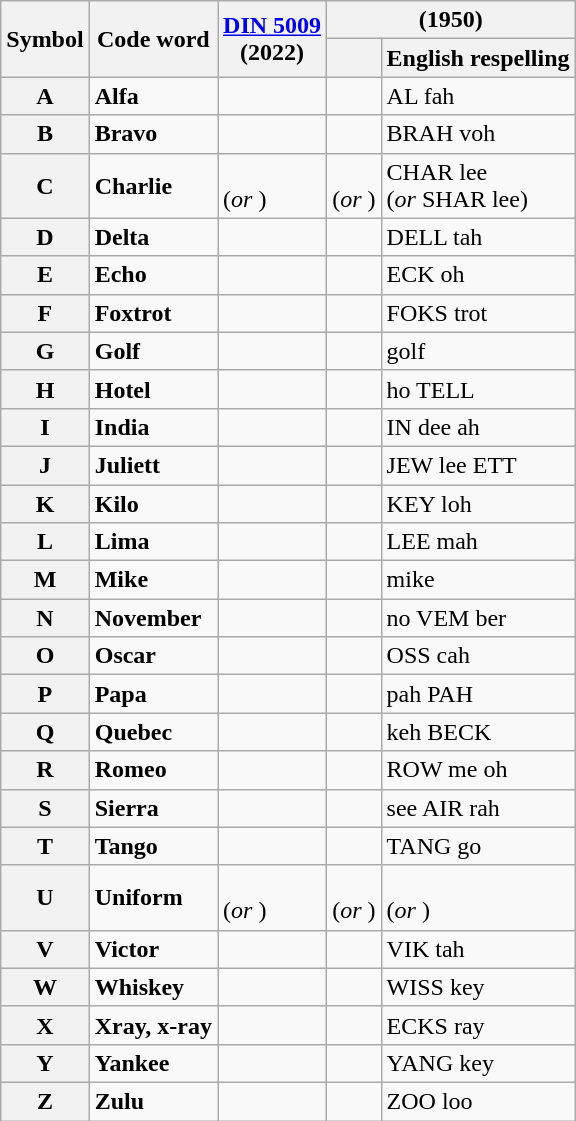<table class="wikitable mw-collapsible">
<tr>
<th scope="col" rowspan="2">Symbol</th>
<th scope="col" rowspan="2">Code word</th>
<th scope="col" rowspan="2"><a href='#'>DIN 5009</a><br>(2022) <a href='#'></a></th>
<th scope="col" colspan="2"><a href='#'></a> (1950)</th>
</tr>
<tr>
<th scope="col"><a href='#'></a></th>
<th scope="col">English respelling</th>
</tr>
<tr>
<th scope="row">A</th>
<td><strong>Alfa</strong> </td>
<td></td>
<td></td>
<td>AL fah</td>
</tr>
<tr>
<th scope="row">B</th>
<td><strong>Bravo</strong></td>
<td></td>
<td> </td>
<td>BRAH voh</td>
</tr>
<tr>
<th scope="row">C</th>
<td><strong>Charlie</strong></td>
<td> <br>(<em>or</em> )</td>
<td> <br>(<em>or</em> )</td>
<td>CHAR lee <br>(<em>or</em> SHAR lee)</td>
</tr>
<tr>
<th scope="row">D</th>
<td><strong>Delta</strong></td>
<td></td>
<td></td>
<td>DELL tah</td>
</tr>
<tr>
<th scope="row">E</th>
<td><strong>Echo</strong></td>
<td></td>
<td></td>
<td>ECK oh</td>
</tr>
<tr>
<th scope="row">F</th>
<td><strong>Foxtrot</strong></td>
<td></td>
<td></td>
<td>FOKS trot</td>
</tr>
<tr>
<th scope="row">G</th>
<td><strong>Golf</strong></td>
<td></td>
<td> </td>
<td>golf</td>
</tr>
<tr>
<th scope="row">H</th>
<td><strong>Hotel</strong></td>
<td></td>
<td></td>
<td>ho TELL</td>
</tr>
<tr>
<th scope="row">I</th>
<td><strong>India</strong></td>
<td></td>
<td></td>
<td>IN dee ah</td>
</tr>
<tr>
<th scope="row">J</th>
<td><strong>Juliett</strong> </td>
<td></td>
<td></td>
<td>JEW lee ETT</td>
</tr>
<tr>
<th scope="row">K</th>
<td><strong>Kilo</strong></td>
<td></td>
<td></td>
<td>KEY loh</td>
</tr>
<tr>
<th scope="row">L</th>
<td><strong>Lima</strong></td>
<td></td>
<td></td>
<td>LEE mah</td>
</tr>
<tr>
<th scope="row">M</th>
<td><strong>Mike</strong></td>
<td></td>
<td></td>
<td>mike</td>
</tr>
<tr>
<th scope="row">N</th>
<td><strong>November</strong></td>
<td></td>
<td></td>
<td>no VEM ber</td>
</tr>
<tr>
<th scope="row">O</th>
<td><strong>Oscar</strong></td>
<td></td>
<td></td>
<td>OSS cah</td>
</tr>
<tr>
<th scope="row">P</th>
<td><strong>Papa</strong></td>
<td></td>
<td></td>
<td>pah PAH</td>
</tr>
<tr>
<th scope="row">Q</th>
<td><strong>Quebec</strong></td>
<td> </td>
<td></td>
<td>keh BECK</td>
</tr>
<tr>
<th scope="row">R</th>
<td><strong>Romeo</strong></td>
<td></td>
<td></td>
<td>ROW me oh</td>
</tr>
<tr>
<th scope="row">S</th>
<td><strong>Sierra</strong></td>
<td></td>
<td></td>
<td>see AIR rah</td>
</tr>
<tr>
<th scope="row">T</th>
<td><strong>Tango</strong></td>
<td></td>
<td></td>
<td>TANG go</td>
</tr>
<tr>
<th scope="row">U</th>
<td><strong>Uniform</strong></td>
<td> <br>(<em>or</em> )</td>
<td> <br>(<em>or</em>  )</td>
<td> <br>(<em>or</em> )</td>
</tr>
<tr>
<th scope="row">V</th>
<td><strong>Victor</strong></td>
<td></td>
<td></td>
<td>VIK tah</td>
</tr>
<tr>
<th scope="row">W</th>
<td><strong>Whiskey</strong></td>
<td></td>
<td></td>
<td>WISS key</td>
</tr>
<tr>
<th scope="row">X</th>
<td><strong>Xray, x-ray</strong></td>
<td></td>
<td> </td>
<td>ECKS ray</td>
</tr>
<tr>
<th scope="row">Y</th>
<td><strong>Yankee</strong></td>
<td></td>
<td></td>
<td>YANG key</td>
</tr>
<tr>
<th scope="row">Z</th>
<td><strong>Zulu</strong></td>
<td></td>
<td></td>
<td>ZOO loo</td>
</tr>
</table>
